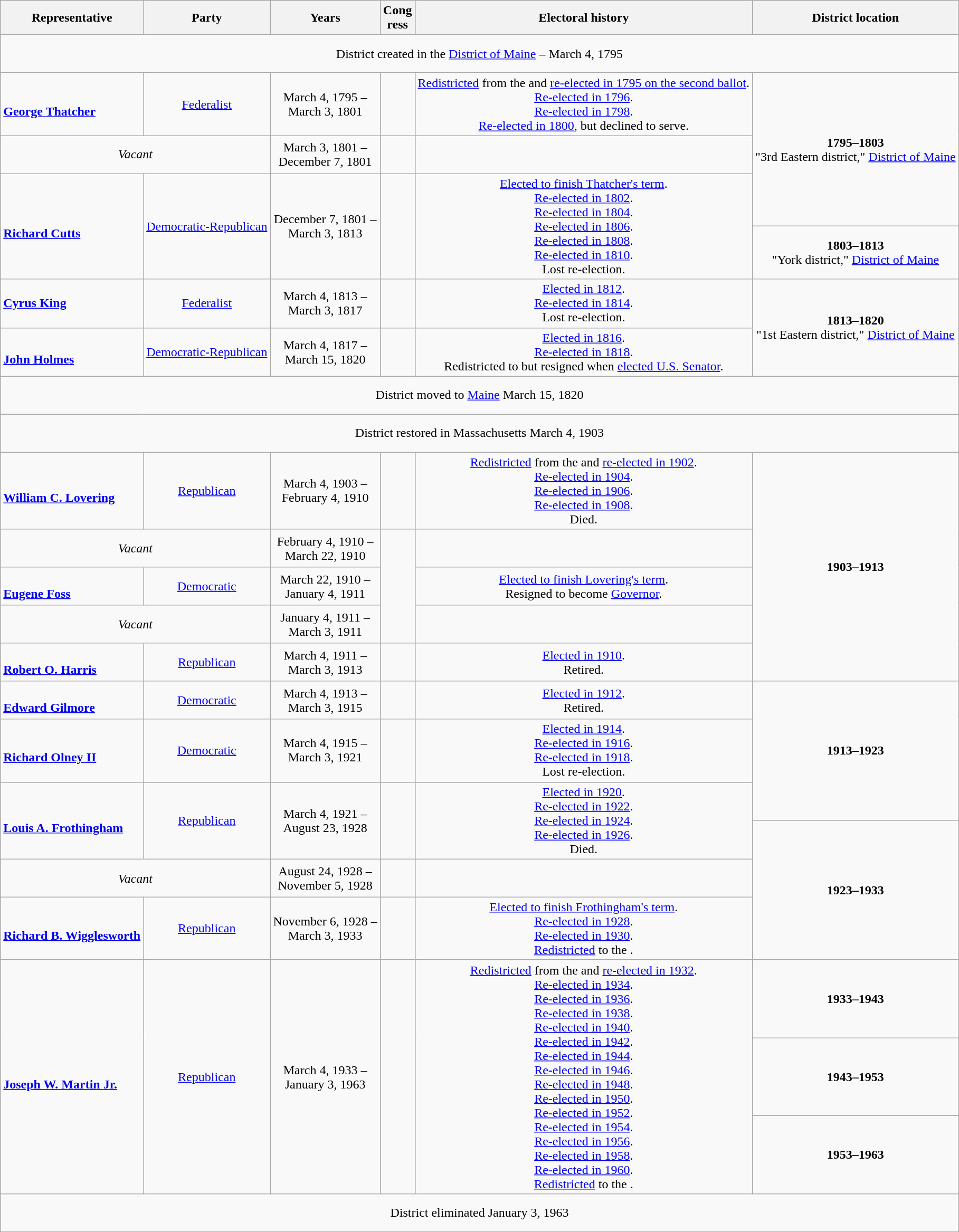<table class=wikitable style="text-align:center">
<tr>
<th>Representative</th>
<th>Party</th>
<th>Years</th>
<th>Cong<br>ress</th>
<th>Electoral history</th>
<th>District location</th>
</tr>
<tr style="height:3em">
<td colspan=7>District created in the <a href='#'>District of Maine</a> – March 4, 1795</td>
</tr>
<tr style="height:3em">
<td align=left><br><strong><a href='#'>George Thatcher</a></strong><br></td>
<td><a href='#'>Federalist</a></td>
<td nowrap>March 4, 1795 –<br>March 3, 1801</td>
<td></td>
<td><a href='#'>Redistricted</a> from the  and <a href='#'>re-elected in 1795 on the second ballot</a>.<br><a href='#'>Re-elected in 1796</a>.<br><a href='#'>Re-elected in 1798</a>.<br><a href='#'>Re-elected in 1800</a>, but declined to serve.</td>
<td rowspan=3><strong>1795–1803</strong><br>"3rd Eastern district," <a href='#'>District of Maine</a></td>
</tr>
<tr style="height:3em">
<td colspan=2><em>Vacant</em></td>
<td nowrap>March 3, 1801 –<br>December 7, 1801</td>
<td></td>
</tr>
<tr style="height:3em">
<td rowspan=2 align=left><br><strong><a href='#'>Richard Cutts</a></strong><br></td>
<td rowspan=2 ><a href='#'>Democratic-Republican</a></td>
<td rowspan=2 nowrap>December 7, 1801 –<br>March 3, 1813</td>
<td rowspan=2></td>
<td rowspan=2><a href='#'>Elected to finish Thatcher's term</a>.<br><a href='#'>Re-elected in 1802</a>.<br><a href='#'>Re-elected in 1804</a>.<br><a href='#'>Re-elected in 1806</a>.<br><a href='#'>Re-elected in 1808</a>.<br><a href='#'>Re-elected in 1810</a>.<br>Lost re-election.</td>
</tr>
<tr style="height:3em">
<td><strong>1803–1813</strong><br>"York district," <a href='#'>District of Maine</a></td>
</tr>
<tr style="height:3em">
<td align=left><strong><a href='#'>Cyrus King</a></strong><br></td>
<td><a href='#'>Federalist</a></td>
<td nowrap>March 4, 1813 –<br>March 3, 1817</td>
<td></td>
<td><a href='#'>Elected in 1812</a>.<br><a href='#'>Re-elected in 1814</a>.<br>Lost re-election.</td>
<td rowspan=2><strong>1813–1820</strong><br>"1st Eastern district," <a href='#'>District of Maine</a></td>
</tr>
<tr style="height:3em">
<td align=left><br><strong><a href='#'>John Holmes</a></strong><br></td>
<td><a href='#'>Democratic-Republican</a></td>
<td nowrap>March 4, 1817 –<br>March 15, 1820</td>
<td></td>
<td><a href='#'>Elected in 1816</a>.<br><a href='#'>Re-elected in 1818</a>.<br>Redistricted to  but resigned when <a href='#'>elected U.S. Senator</a>.</td>
</tr>
<tr style="height:3em">
<td colspan=6>District moved to <a href='#'>Maine</a> March 15, 1820</td>
</tr>
<tr style="height:3em">
<td colspan=6>District restored in Massachusetts March 4, 1903</td>
</tr>
<tr style="height:3em">
<td align=left><br><strong><a href='#'>William C. Lovering</a></strong><br></td>
<td><a href='#'>Republican</a></td>
<td nowrap>March 4, 1903 –<br>February 4, 1910</td>
<td><br></td>
<td><a href='#'>Redistricted</a> from the  and <a href='#'>re-elected in 1902</a>.<br><a href='#'>Re-elected in 1904</a>.<br><a href='#'>Re-elected in 1906</a>.<br><a href='#'>Re-elected in 1908</a>.<br>Died.</td>
<td rowspan=5><strong>1903–1913</strong><br></td>
</tr>
<tr style="height:3em">
<td colspan=2><em>Vacant</em></td>
<td nowrap>February 4, 1910 –<br>March 22, 1910</td>
<td rowspan=3></td>
<td></td>
</tr>
<tr style="height:3em">
<td align=left><br><strong><a href='#'>Eugene Foss</a></strong><br></td>
<td><a href='#'>Democratic</a></td>
<td nowrap>March 22, 1910 –<br>January 4, 1911</td>
<td><a href='#'>Elected to finish Lovering's term</a>.<br>Resigned to become <a href='#'>Governor</a>.</td>
</tr>
<tr style="height:3em">
<td colspan=2><em>Vacant</em></td>
<td nowrap>January 4, 1911 –<br>March 3, 1911</td>
<td></td>
</tr>
<tr style="height:3em">
<td align=left><br><strong><a href='#'>Robert O. Harris</a></strong><br></td>
<td><a href='#'>Republican</a></td>
<td nowrap>March 4, 1911 –<br>March 3, 1913</td>
<td></td>
<td><a href='#'>Elected in 1910</a>.<br>Retired.</td>
</tr>
<tr style="height:3em">
<td align=left><br><strong><a href='#'>Edward Gilmore</a></strong><br></td>
<td><a href='#'>Democratic</a></td>
<td nowrap>March 4, 1913 –<br>March 3, 1915</td>
<td></td>
<td><a href='#'>Elected in 1912</a>.<br>Retired.</td>
<td rowspan=3><strong>1913–1923</strong><br></td>
</tr>
<tr style="height:3em">
<td align=left><br><strong><a href='#'>Richard Olney II</a></strong><br></td>
<td><a href='#'>Democratic</a></td>
<td nowrap>March 4, 1915 –<br>March 3, 1921</td>
<td></td>
<td><a href='#'>Elected in 1914</a>.<br><a href='#'>Re-elected in 1916</a>.<br><a href='#'>Re-elected in 1918</a>.<br>Lost re-election.</td>
</tr>
<tr style="height:3em">
<td rowspan=2; align=left><br><strong><a href='#'>Louis A. Frothingham</a></strong><br></td>
<td rowspan=2; ><a href='#'>Republican</a></td>
<td rowspan=2; nowrap>March 4, 1921 –<br>August 23, 1928</td>
<td rowspan=2></td>
<td rowspan=2><a href='#'>Elected in 1920</a>.<br><a href='#'>Re-elected in 1922</a>.<br><a href='#'>Re-elected in 1924</a>.<br><a href='#'>Re-elected in 1926</a>.<br>Died.</td>
</tr>
<tr style="height:3em">
<td rowspan=3><strong>1923–1933</strong><br></td>
</tr>
<tr style="height:3em">
<td colspan=2><em>Vacant</em></td>
<td nowrap>August 24, 1928 –<br>November 5, 1928</td>
<td></td>
<td></td>
</tr>
<tr style="height:3em">
<td align=left><br><strong><a href='#'>Richard B. Wigglesworth</a></strong><br></td>
<td><a href='#'>Republican</a></td>
<td nowrap>November 6, 1928 –<br>March 3, 1933</td>
<td></td>
<td><a href='#'>Elected to finish Frothingham's term</a>.<br><a href='#'>Re-elected in 1928</a>.<br><a href='#'>Re-elected in 1930</a>.<br><a href='#'>Redistricted</a> to the .</td>
</tr>
<tr style="height:3em">
<td rowspan=3; align=left><br><strong><a href='#'>Joseph W. Martin Jr.</a></strong><br></td>
<td rowspan=3; ><a href='#'>Republican</a></td>
<td rowspan=3; nowrap>March 4, 1933 –<br>January 3, 1963</td>
<td rowspan=3></td>
<td rowspan=3><a href='#'>Redistricted</a> from the  and <a href='#'>re-elected in 1932</a>.<br><a href='#'>Re-elected in 1934</a>.<br><a href='#'>Re-elected in 1936</a>.<br><a href='#'>Re-elected in 1938</a>.<br><a href='#'>Re-elected in 1940</a>.<br><a href='#'>Re-elected in 1942</a>.<br><a href='#'>Re-elected in 1944</a>.<br><a href='#'>Re-elected in 1946</a>.<br><a href='#'>Re-elected in 1948</a>.<br><a href='#'>Re-elected in 1950</a>.<br><a href='#'>Re-elected in 1952</a>.<br><a href='#'>Re-elected in 1954</a>.<br><a href='#'>Re-elected in 1956</a>.<br><a href='#'>Re-elected in 1958</a>.<br><a href='#'>Re-elected in 1960</a>.<br><a href='#'>Redistricted</a> to the .</td>
<td><strong>1933–1943</strong><br></td>
</tr>
<tr style="height:3em">
<td><strong>1943–1953</strong><br></td>
</tr>
<tr style="height:3em">
<td><strong>1953–1963</strong><br></td>
</tr>
<tr style="height:3em">
<td colspan=7>District eliminated January 3, 1963</td>
</tr>
</table>
